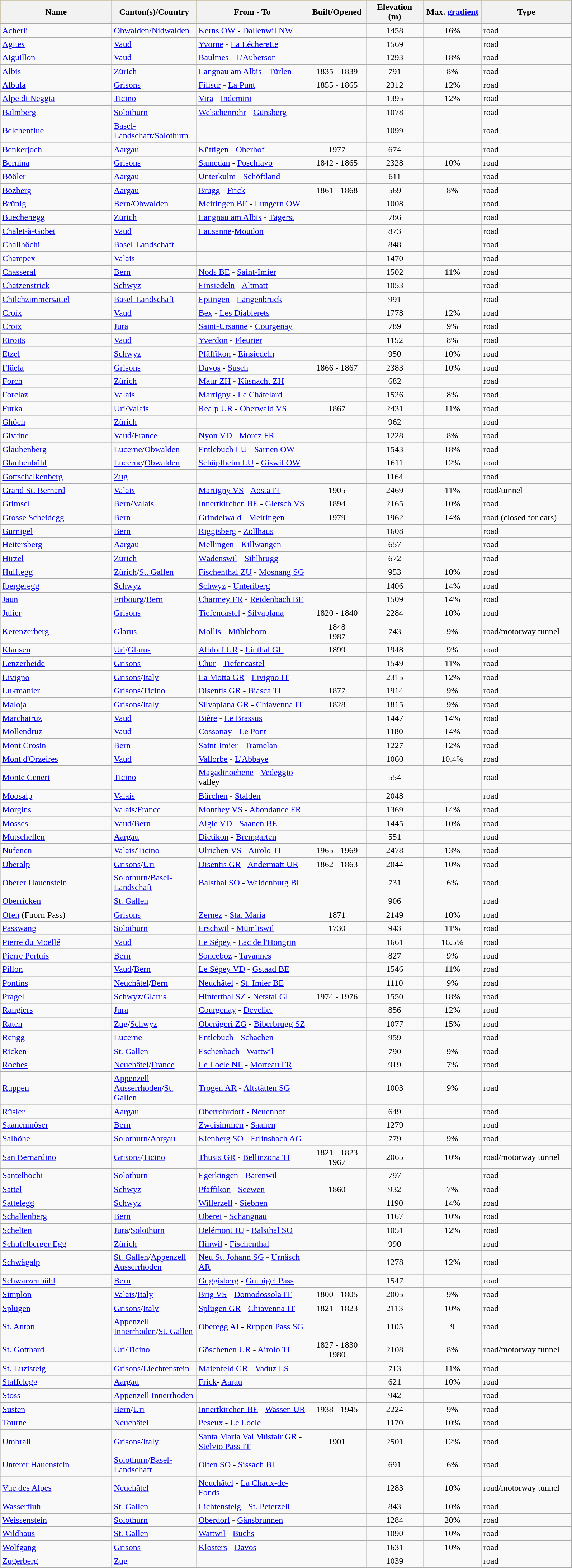<table class="wikitable sortable">
<tr bgcolor="#FFD701">
<th width=200>Name</th>
<th width=150>Canton(s)/Country</th>
<th width=200>From - To</th>
<th width=100>Built/Opened</th>
<th width=100>Elevation<br>(m)</th>
<th width=100>Max. <a href='#'>gradient</a></th>
<th width=160>Type</th>
</tr>
<tr>
<td><a href='#'>Ächerli</a></td>
<td><a href='#'>Obwalden</a>/<a href='#'>Nidwalden</a></td>
<td><a href='#'>Kerns OW</a> - <a href='#'>Dallenwil NW</a></td>
<td align=center> </td>
<td align=center>1458</td>
<td align=center>16%</td>
<td>road</td>
</tr>
<tr>
<td><a href='#'>Agites</a></td>
<td><a href='#'>Vaud</a></td>
<td><a href='#'>Yvorne</a> - <a href='#'>La Lécherette</a></td>
<td> </td>
<td align=center>1569</td>
<td> </td>
<td>road</td>
</tr>
<tr>
<td><a href='#'>Aiguillon</a></td>
<td><a href='#'>Vaud</a></td>
<td><a href='#'>Baulmes</a> - <a href='#'>L'Auberson</a></td>
<td align=center> </td>
<td align=center>1293</td>
<td align=center>18%</td>
<td>road</td>
</tr>
<tr>
<td><a href='#'>Albis</a></td>
<td><a href='#'>Zürich</a></td>
<td><a href='#'>Langnau am Albis</a> - <a href='#'>Türlen</a></td>
<td align=center>1835 - 1839</td>
<td align=center>791</td>
<td align=center>8%</td>
<td>road</td>
</tr>
<tr>
<td><a href='#'>Albula</a></td>
<td><a href='#'>Grisons</a></td>
<td><a href='#'>Filisur</a> - <a href='#'>La Punt</a></td>
<td align=center>1855 - 1865</td>
<td align=center>2312</td>
<td align=center>12%</td>
<td>road</td>
</tr>
<tr>
<td><a href='#'>Alpe di Neggia</a></td>
<td><a href='#'>Ticino</a></td>
<td><a href='#'>Vira</a> - <a href='#'>Indemini</a></td>
<td> </td>
<td align=center>1395</td>
<td align=center>12%</td>
<td>road</td>
</tr>
<tr>
<td><a href='#'>Balmberg</a></td>
<td><a href='#'>Solothurn</a></td>
<td><a href='#'>Welschenrohr</a> - <a href='#'>Günsberg</a></td>
<td> </td>
<td align=center>1078</td>
<td> </td>
<td>road</td>
</tr>
<tr>
<td><a href='#'>Belchenflue</a></td>
<td><a href='#'>Basel-Landschaft</a>/<a href='#'>Solothurn</a></td>
<td> </td>
<td> </td>
<td align=center>1099</td>
<td> </td>
<td>road</td>
</tr>
<tr>
<td><a href='#'>Benkerjoch</a></td>
<td><a href='#'>Aargau</a></td>
<td><a href='#'>Küttigen</a> - <a href='#'>Oberhof</a></td>
<td align=center>1977</td>
<td align=center>674</td>
<td> </td>
<td>road</td>
</tr>
<tr>
<td><a href='#'>Bernina</a></td>
<td><a href='#'>Grisons</a></td>
<td><a href='#'>Samedan</a> - <a href='#'>Poschiavo</a></td>
<td align=center>1842 - 1865</td>
<td align=center>2328</td>
<td align=center>10%</td>
<td>road</td>
</tr>
<tr>
<td><a href='#'>Bööler</a></td>
<td><a href='#'>Aargau</a></td>
<td><a href='#'>Unterkulm</a> - <a href='#'>Schöftland</a></td>
<td> </td>
<td align=center>611</td>
<td> </td>
<td>road</td>
</tr>
<tr>
<td><a href='#'>Bözberg</a></td>
<td><a href='#'>Aargau</a></td>
<td><a href='#'>Brugg</a> - <a href='#'>Frick</a></td>
<td align=center>1861 - 1868</td>
<td align=center>569</td>
<td align="center">8%</td>
<td>road</td>
</tr>
<tr>
<td><a href='#'>Brünig</a></td>
<td><a href='#'>Bern</a>/<a href='#'>Obwalden</a></td>
<td><a href='#'>Meiringen BE</a> - <a href='#'>Lungern OW</a></td>
<td> </td>
<td align=center>1008</td>
<td> </td>
<td>road</td>
</tr>
<tr>
<td><a href='#'>Buechenegg</a></td>
<td><a href='#'>Zürich</a></td>
<td><a href='#'>Langnau am Albis</a> - <a href='#'>Tägerst</a></td>
<td> </td>
<td align=center>786</td>
<td> </td>
<td>road</td>
</tr>
<tr>
<td><a href='#'>Chalet-à-Gobet</a></td>
<td><a href='#'>Vaud</a></td>
<td><a href='#'>Lausanne</a>-<a href='#'>Moudon</a></td>
<td> </td>
<td align=center>873</td>
<td> </td>
<td>road</td>
</tr>
<tr>
<td><a href='#'>Challhöchi</a></td>
<td><a href='#'>Basel-Landschaft</a></td>
<td> </td>
<td> </td>
<td align=center>848</td>
<td> </td>
<td>road</td>
</tr>
<tr>
<td><a href='#'>Champex</a></td>
<td><a href='#'>Valais</a></td>
<td> </td>
<td> </td>
<td align=center>1470</td>
<td> </td>
<td>road</td>
</tr>
<tr>
<td><a href='#'>Chasseral</a></td>
<td><a href='#'>Bern</a></td>
<td><a href='#'>Nods BE</a> - <a href='#'>Saint-Imier</a></td>
<td> </td>
<td align=center>1502</td>
<td align=center>11%</td>
<td>road</td>
</tr>
<tr>
<td><a href='#'>Chatzenstrick</a></td>
<td><a href='#'>Schwyz</a></td>
<td><a href='#'>Einsiedeln</a> - <a href='#'>Altmatt</a></td>
<td> </td>
<td align=center>1053</td>
<td> </td>
<td>road</td>
</tr>
<tr>
<td><a href='#'>Chilchzimmersattel</a></td>
<td><a href='#'>Basel-Landschaft</a></td>
<td><a href='#'>Eptingen</a> - <a href='#'>Langenbruck</a></td>
<td> </td>
<td align=center>991</td>
<td> </td>
<td>road</td>
</tr>
<tr>
<td><a href='#'>Croix</a></td>
<td><a href='#'>Vaud</a></td>
<td><a href='#'>Bex</a> - <a href='#'>Les Diablerets</a></td>
<td> </td>
<td align=center>1778</td>
<td align=center>12%</td>
<td>road</td>
</tr>
<tr>
<td><a href='#'>Croix</a></td>
<td><a href='#'>Jura</a></td>
<td><a href='#'>Saint-Ursanne</a> - <a href='#'>Courgenay</a></td>
<td align=center> </td>
<td align=center>789</td>
<td align=center>9%</td>
<td>road</td>
</tr>
<tr>
<td><a href='#'>Etroits</a></td>
<td><a href='#'>Vaud</a></td>
<td><a href='#'>Yverdon</a> - <a href='#'>Fleurier</a></td>
<td> </td>
<td align=center>1152</td>
<td align=center>8%</td>
<td>road</td>
</tr>
<tr>
<td><a href='#'>Etzel</a></td>
<td><a href='#'>Schwyz</a></td>
<td><a href='#'>Pfäffikon</a> - <a href='#'>Einsiedeln</a></td>
<td> </td>
<td align=center>950</td>
<td align=center>10%</td>
<td>road</td>
</tr>
<tr>
<td><a href='#'>Flüela</a></td>
<td><a href='#'>Grisons</a></td>
<td><a href='#'>Davos</a> - <a href='#'>Susch</a></td>
<td align=center>1866 - 1867</td>
<td align=center>2383</td>
<td align=center>10%</td>
<td>road</td>
</tr>
<tr>
<td><a href='#'>Forch</a></td>
<td><a href='#'>Zürich</a></td>
<td><a href='#'>Maur ZH</a> - <a href='#'>Küsnacht ZH</a></td>
<td align=center></td>
<td align=center>682</td>
<td align=center></td>
<td>road</td>
</tr>
<tr>
<td><a href='#'>Forclaz</a></td>
<td><a href='#'>Valais</a></td>
<td><a href='#'>Martigny</a> - <a href='#'>Le Châtelard</a></td>
<td> </td>
<td align=center>1526</td>
<td align=center>8%</td>
<td>road</td>
</tr>
<tr>
<td><a href='#'>Furka</a></td>
<td><a href='#'>Uri</a>/<a href='#'>Valais</a></td>
<td><a href='#'>Realp UR</a> - <a href='#'>Oberwald VS</a></td>
<td align=center>1867</td>
<td align=center>2431</td>
<td align=center>11%</td>
<td>road</td>
</tr>
<tr>
<td><a href='#'>Ghöch</a></td>
<td><a href='#'>Zürich</a></td>
<td> </td>
<td> </td>
<td align=center>962</td>
<td> </td>
<td>road</td>
</tr>
<tr>
<td><a href='#'>Givrine</a></td>
<td><a href='#'>Vaud</a>/<a href='#'>France</a></td>
<td><a href='#'>Nyon VD</a> - <a href='#'> Morez FR</a></td>
<td> </td>
<td align=center>1228</td>
<td align=center>8%</td>
<td>road</td>
</tr>
<tr>
<td><a href='#'>Glaubenberg</a></td>
<td><a href='#'>Lucerne</a>/<a href='#'>Obwalden</a></td>
<td><a href='#'>Entlebuch LU</a> - <a href='#'>Sarnen OW</a></td>
<td align=center> </td>
<td align=center>1543</td>
<td align=center>18%</td>
<td>road</td>
</tr>
<tr>
<td><a href='#'>Glaubenbühl</a></td>
<td><a href='#'>Lucerne</a>/<a href='#'>Obwalden</a></td>
<td><a href='#'>Schüpfheim LU</a> - <a href='#'>Giswil OW</a></td>
<td align=center> </td>
<td align=center>1611</td>
<td align=center>12%</td>
<td>road</td>
</tr>
<tr>
<td><a href='#'>Gottschalkenberg</a></td>
<td><a href='#'>Zug</a></td>
<td> </td>
<td> </td>
<td align=center>1164</td>
<td> </td>
<td>road</td>
</tr>
<tr>
<td><a href='#'>Grand St. Bernard</a></td>
<td><a href='#'>Valais</a></td>
<td><a href='#'>Martigny VS</a> - <a href='#'>Aosta IT</a></td>
<td align=center>1905</td>
<td align=center>2469</td>
<td align=center>11%</td>
<td>road/tunnel</td>
</tr>
<tr>
<td><a href='#'>Grimsel</a></td>
<td><a href='#'>Bern</a>/<a href='#'>Valais</a></td>
<td><a href='#'>Innertkirchen BE</a> - <a href='#'>Gletsch VS</a></td>
<td align=center>1894</td>
<td align=center>2165</td>
<td align=center>10%</td>
<td>road</td>
</tr>
<tr>
<td><a href='#'>Grosse Scheidegg</a></td>
<td><a href='#'>Bern</a></td>
<td><a href='#'>Grindelwald</a> - <a href='#'>Meiringen</a></td>
<td align=center>1979</td>
<td align=center>1962</td>
<td align=center>14%</td>
<td>road (closed for cars)</td>
</tr>
<tr>
<td><a href='#'>Gurnigel</a></td>
<td><a href='#'>Bern</a></td>
<td><a href='#'>Riggisberg</a> - <a href='#'>Zollhaus</a></td>
<td> </td>
<td align=center>1608</td>
<td> </td>
<td>road</td>
</tr>
<tr>
<td><a href='#'>Heitersberg</a></td>
<td><a href='#'>Aargau</a></td>
<td><a href='#'>Mellingen</a> - <a href='#'>Killwangen</a></td>
<td> </td>
<td align=center>657</td>
<td> </td>
<td>road</td>
</tr>
<tr>
<td><a href='#'>Hirzel</a></td>
<td><a href='#'>Zürich</a></td>
<td><a href='#'>Wädenswil</a> - <a href='#'>Sihlbrugg</a></td>
<td> </td>
<td align=center>672</td>
<td> </td>
<td>road</td>
</tr>
<tr>
<td><a href='#'>Hulftegg</a></td>
<td><a href='#'>Zürich</a>/<a href='#'>St. Gallen</a></td>
<td><a href='#'>Fischenthal ZU</a> - <a href='#'>Mosnang SG</a></td>
<td align=center> </td>
<td align=center>953</td>
<td align=center>10%</td>
<td>road</td>
</tr>
<tr>
<td><a href='#'>Ibergeregg</a></td>
<td><a href='#'>Schwyz</a></td>
<td><a href='#'>Schwyz</a> - <a href='#'>Unteriberg</a></td>
<td align=center> </td>
<td align=center>1406</td>
<td align=center>14%</td>
<td>road</td>
</tr>
<tr>
<td><a href='#'>Jaun</a></td>
<td><a href='#'>Fribourg</a>/<a href='#'>Bern</a></td>
<td><a href='#'>Charmey FR</a> - <a href='#'>Reidenbach BE</a></td>
<td align=center> </td>
<td align=center>1509</td>
<td align=center>14%</td>
<td>road</td>
</tr>
<tr>
<td><a href='#'>Julier</a></td>
<td><a href='#'>Grisons</a></td>
<td><a href='#'>Tiefencastel</a> - <a href='#'>Silvaplana</a></td>
<td align=center>1820 - 1840</td>
<td align=center>2284</td>
<td align=center>10%</td>
<td>road</td>
</tr>
<tr>
<td><a href='#'>Kerenzerberg</a></td>
<td><a href='#'>Glarus</a></td>
<td><a href='#'>Mollis</a> - <a href='#'>Mühlehorn</a></td>
<td align=center>1848<br>1987</td>
<td align=center>743</td>
<td align=center>9%</td>
<td>road/motorway tunnel</td>
</tr>
<tr>
<td><a href='#'>Klausen</a></td>
<td><a href='#'>Uri</a>/<a href='#'>Glarus</a></td>
<td><a href='#'>Altdorf UR</a> - <a href='#'>Linthal GL</a></td>
<td align=center>1899</td>
<td align=center>1948</td>
<td align=center>9%</td>
<td>road</td>
</tr>
<tr>
<td><a href='#'>Lenzerheide</a></td>
<td><a href='#'>Grisons</a></td>
<td><a href='#'>Chur</a> - <a href='#'>Tiefencastel</a></td>
<td> </td>
<td align=center>1549</td>
<td align=center>11%</td>
<td>road</td>
</tr>
<tr>
<td><a href='#'>Livigno</a></td>
<td><a href='#'>Grisons</a>/<a href='#'>Italy</a></td>
<td><a href='#'>La Motta GR</a> - <a href='#'>Livigno IT</a></td>
<td> </td>
<td align=center>2315</td>
<td align=center>12%</td>
<td>road</td>
</tr>
<tr>
<td><a href='#'>Lukmanier</a></td>
<td><a href='#'>Grisons</a>/<a href='#'>Ticino</a></td>
<td><a href='#'>Disentis GR</a> - <a href='#'>Biasca TI</a></td>
<td align=center>1877</td>
<td align=center>1914</td>
<td align=center>9%</td>
<td>road</td>
</tr>
<tr>
<td><a href='#'>Maloja</a></td>
<td><a href='#'>Grisons</a>/<a href='#'>Italy</a></td>
<td><a href='#'>Silvaplana GR</a> - <a href='#'>Chiavenna IT</a></td>
<td align=center>1828</td>
<td align=center>1815</td>
<td align=center>9%</td>
<td>road</td>
</tr>
<tr>
<td><a href='#'>Marchairuz</a></td>
<td><a href='#'>Vaud</a></td>
<td><a href='#'>Bière</a> - <a href='#'>Le Brassus</a></td>
<td align=center> </td>
<td align=center>1447</td>
<td align=center>14%</td>
<td>road</td>
</tr>
<tr>
<td><a href='#'>Mollendruz</a></td>
<td><a href='#'>Vaud</a></td>
<td><a href='#'>Cossonay</a> - <a href='#'>Le Pont</a></td>
<td align=center> </td>
<td align=center>1180</td>
<td align=center>14%</td>
<td>road</td>
</tr>
<tr>
<td><a href='#'>Mont Crosin</a></td>
<td><a href='#'>Bern</a></td>
<td><a href='#'>Saint-Imier</a> - <a href='#'>Tramelan</a></td>
<td align=center> </td>
<td align=center>1227</td>
<td align=center>12%</td>
<td>road</td>
</tr>
<tr>
<td><a href='#'>Mont d'Orzeires</a></td>
<td><a href='#'>Vaud</a></td>
<td><a href='#'>Vallorbe</a> - <a href='#'>L'Abbaye</a></td>
<td align=center> </td>
<td align=center>1060</td>
<td align=center>10.4%</td>
<td>road</td>
</tr>
<tr>
<td><a href='#'>Monte Ceneri</a></td>
<td><a href='#'>Ticino</a></td>
<td><a href='#'>Magadinoebene</a> - <a href='#'>Vedeggio</a> valley</td>
<td> </td>
<td align=center>554</td>
<td> </td>
<td>road</td>
</tr>
<tr>
<td><a href='#'>Moosalp</a></td>
<td><a href='#'>Valais</a></td>
<td><a href='#'>Bürchen</a> - <a href='#'>Stalden</a></td>
<td> </td>
<td align=center>2048</td>
<td> </td>
<td>road</td>
</tr>
<tr>
<td><a href='#'>Morgins</a></td>
<td><a href='#'>Valais</a>/<a href='#'>France</a></td>
<td><a href='#'>Monthey VS</a> - <a href='#'>Abondance FR</a></td>
<td> </td>
<td align=center>1369</td>
<td align=center>14%</td>
<td>road</td>
</tr>
<tr>
<td><a href='#'>Mosses</a></td>
<td><a href='#'>Vaud</a>/<a href='#'>Bern</a></td>
<td><a href='#'>Aigle VD</a> - <a href='#'>Saanen BE</a></td>
<td align=center> </td>
<td align=center>1445</td>
<td align=center>10%</td>
<td>road</td>
</tr>
<tr>
<td><a href='#'>Mutschellen</a></td>
<td><a href='#'>Aargau</a></td>
<td><a href='#'>Dietikon</a> - <a href='#'>Bremgarten</a></td>
<td> </td>
<td align=center>551</td>
<td> </td>
<td>road</td>
</tr>
<tr>
<td><a href='#'>Nufenen</a></td>
<td><a href='#'>Valais</a>/<a href='#'>Ticino</a></td>
<td><a href='#'>Ulrichen VS</a> - <a href='#'>Airolo TI</a></td>
<td align=center>1965 - 1969</td>
<td align=center>2478</td>
<td align=center>13%</td>
<td>road</td>
</tr>
<tr>
<td><a href='#'>Oberalp</a></td>
<td><a href='#'>Grisons</a>/<a href='#'>Uri</a></td>
<td><a href='#'>Disentis GR</a> - <a href='#'>Andermatt UR</a></td>
<td align=center>1862 - 1863</td>
<td align=center>2044</td>
<td align=center>10%</td>
<td>road</td>
</tr>
<tr>
<td><a href='#'>Oberer Hauenstein</a></td>
<td><a href='#'>Solothurn</a>/<a href='#'>Basel-Landschaft</a></td>
<td><a href='#'>Balsthal SO</a> - <a href='#'>Waldenburg BL</a></td>
<td align=center> </td>
<td align=center>731</td>
<td align=center>6%</td>
<td>road</td>
</tr>
<tr>
<td><a href='#'>Oberricken</a></td>
<td><a href='#'>St. Gallen</a></td>
<td> </td>
<td> </td>
<td align=center>906</td>
<td> </td>
<td>road</td>
</tr>
<tr>
<td><a href='#'>Ofen</a> (Fuorn Pass)</td>
<td><a href='#'>Grisons</a></td>
<td><a href='#'>Zernez</a> - <a href='#'>Sta. Maria</a></td>
<td align=center>1871</td>
<td align=center>2149</td>
<td align=center>10%</td>
<td>road</td>
</tr>
<tr>
<td><a href='#'>Passwang</a></td>
<td><a href='#'>Solothurn</a></td>
<td><a href='#'>Erschwil</a> - <a href='#'>Mümliswil</a></td>
<td align=center>1730</td>
<td align=center>943</td>
<td align=center>11%</td>
<td>road</td>
</tr>
<tr>
<td><a href='#'>Pierre du Moëllé</a></td>
<td><a href='#'>Vaud</a></td>
<td><a href='#'>Le Sépey</a> - <a href='#'>Lac de l'Hongrin</a></td>
<td align=center> </td>
<td align=center>1661</td>
<td align=center>16.5%</td>
<td>road</td>
</tr>
<tr>
<td><a href='#'>Pierre Pertuis</a></td>
<td><a href='#'>Bern</a></td>
<td><a href='#'>Sonceboz</a> - <a href='#'>Tavannes</a></td>
<td align=center> </td>
<td align=center>827</td>
<td align=center>9%</td>
<td>road</td>
</tr>
<tr>
<td><a href='#'>Pillon</a></td>
<td><a href='#'>Vaud</a>/<a href='#'>Bern</a></td>
<td><a href='#'>Le Sépey VD</a> - <a href='#'>Gstaad BE</a></td>
<td align=center> </td>
<td align=center>1546</td>
<td align=center>11%</td>
<td>road</td>
</tr>
<tr>
<td><a href='#'>Pontins</a></td>
<td><a href='#'>Neuchâtel</a>/<a href='#'>Bern</a></td>
<td><a href='#'>Neuchâtel</a> - <a href='#'>St. Imier BE</a></td>
<td> </td>
<td align=center>1110</td>
<td align=center>9%</td>
<td>road</td>
</tr>
<tr>
<td><a href='#'>Pragel</a></td>
<td><a href='#'>Schwyz</a>/<a href='#'>Glarus</a></td>
<td><a href='#'>Hinterthal SZ</a> - <a href='#'>Netstal GL</a></td>
<td align=center>1974 - 1976</td>
<td align=center>1550</td>
<td align=center>18%</td>
<td>road</td>
</tr>
<tr>
<td><a href='#'>Rangiers</a></td>
<td><a href='#'>Jura</a></td>
<td><a href='#'>Courgenay</a> - <a href='#'>Develier</a></td>
<td align=center> </td>
<td align=center>856</td>
<td align=center>12%</td>
<td>road</td>
</tr>
<tr>
<td><a href='#'>Raten</a></td>
<td><a href='#'>Zug</a>/<a href='#'>Schwyz</a></td>
<td><a href='#'>Oberägeri ZG</a> - <a href='#'>Biberbrugg SZ</a></td>
<td align=center> </td>
<td align=center>1077</td>
<td align=center>15%</td>
<td>road</td>
</tr>
<tr>
<td><a href='#'>Rengg</a></td>
<td><a href='#'>Lucerne</a></td>
<td><a href='#'>Entlebuch</a> - <a href='#'>Schachen</a></td>
<td> </td>
<td align=center>959</td>
<td> </td>
<td>road</td>
</tr>
<tr>
<td><a href='#'>Ricken</a></td>
<td><a href='#'>St. Gallen</a></td>
<td><a href='#'>Eschenbach</a> - <a href='#'>Wattwil</a></td>
<td align=center> </td>
<td align=center>790</td>
<td align=center>9%</td>
<td>road</td>
</tr>
<tr>
<td><a href='#'>Roches</a></td>
<td><a href='#'>Neuchâtel</a>/<a href='#'>France</a></td>
<td><a href='#'>Le Locle NE</a> - <a href='#'>Morteau FR</a></td>
<td align=center> </td>
<td align=center>919</td>
<td align=center>7%</td>
<td>road</td>
</tr>
<tr>
<td><a href='#'>Ruppen</a></td>
<td><a href='#'>Appenzell Ausserrhoden</a>/<a href='#'>St. Gallen</a></td>
<td><a href='#'>Trogen AR</a> - <a href='#'>Altstätten SG</a></td>
<td align=center> </td>
<td align=center>1003</td>
<td align=center>9%</td>
<td>road</td>
</tr>
<tr>
<td><a href='#'>Rüsler</a></td>
<td><a href='#'>Aargau</a></td>
<td><a href='#'>Oberrohrdorf</a> - <a href='#'>Neuenhof</a></td>
<td> </td>
<td align=center>649</td>
<td> </td>
<td>road</td>
</tr>
<tr>
<td><a href='#'>Saanenmöser</a></td>
<td><a href='#'>Bern</a></td>
<td><a href='#'>Zweisimmen</a> - <a href='#'>Saanen</a></td>
<td> </td>
<td align=center>1279</td>
<td> </td>
<td>road</td>
</tr>
<tr>
<td><a href='#'>Salhöhe</a></td>
<td><a href='#'>Solothurn</a>/<a href='#'>Aargau</a></td>
<td><a href='#'>Kienberg SO</a> - <a href='#'>Erlinsbach AG</a></td>
<td align=center> </td>
<td align=center>779</td>
<td align=center>9%</td>
<td>road</td>
</tr>
<tr>
<td><a href='#'>San Bernardino</a></td>
<td><a href='#'>Grisons</a>/<a href='#'>Ticino</a></td>
<td><a href='#'>Thusis GR</a> - <a href='#'>Bellinzona TI</a></td>
<td align=center>1821 - 1823<br>1967</td>
<td align=center>2065</td>
<td align=center>10%</td>
<td>road/motorway tunnel</td>
</tr>
<tr>
<td><a href='#'>Santelhöchi</a></td>
<td><a href='#'>Solothurn</a></td>
<td><a href='#'>Egerkingen</a> - <a href='#'>Bärenwil</a></td>
<td> </td>
<td align=center>797</td>
<td> </td>
<td>road</td>
</tr>
<tr>
<td><a href='#'>Sattel</a></td>
<td><a href='#'>Schwyz</a></td>
<td><a href='#'>Pfäffikon</a> - <a href='#'>Seewen</a></td>
<td align=center>1860</td>
<td align=center>932</td>
<td align=center>7%</td>
<td>road</td>
</tr>
<tr>
<td><a href='#'>Sattelegg</a></td>
<td><a href='#'>Schwyz</a></td>
<td><a href='#'>Willerzell</a> - <a href='#'>Siebnen</a></td>
<td align=center> </td>
<td align=center>1190</td>
<td align=center>14%</td>
<td>road</td>
</tr>
<tr>
<td><a href='#'>Schallenberg</a></td>
<td><a href='#'>Bern</a></td>
<td><a href='#'>Oberei</a> - <a href='#'>Schangnau</a></td>
<td> </td>
<td align=center>1167</td>
<td align=center>10%</td>
<td>road</td>
</tr>
<tr>
<td><a href='#'>Schelten</a></td>
<td><a href='#'>Jura</a>/<a href='#'>Solothurn</a></td>
<td><a href='#'>Delémont JU</a> - <a href='#'>Balsthal SO</a></td>
<td> </td>
<td align=center>1051</td>
<td align=center>12%</td>
<td>road</td>
</tr>
<tr>
<td><a href='#'>Schufelberger Egg</a></td>
<td><a href='#'>Zürich</a></td>
<td><a href='#'>Hinwil</a> - <a href='#'>Fischenthal</a></td>
<td> </td>
<td align=center>990</td>
<td> </td>
<td>road</td>
</tr>
<tr>
<td><a href='#'>Schwägalp</a></td>
<td><a href='#'>St. Gallen</a>/<a href='#'>Appenzell Ausserrhoden</a></td>
<td><a href='#'>Neu St. Johann SG</a> - <a href='#'>Urnäsch AR</a></td>
<td> </td>
<td align=center>1278</td>
<td align=center>12%</td>
<td>road</td>
</tr>
<tr>
<td><a href='#'>Schwarzenbühl</a></td>
<td><a href='#'>Bern</a></td>
<td><a href='#'>Guggisberg</a> - <a href='#'>Gurnigel Pass</a></td>
<td> </td>
<td align=center>1547</td>
<td> </td>
<td>road</td>
</tr>
<tr>
<td><a href='#'>Simplon</a></td>
<td><a href='#'>Valais</a>/<a href='#'>Italy</a></td>
<td><a href='#'>Brig VS</a> - <a href='#'>Domodossola IT</a></td>
<td align=center>1800 - 1805</td>
<td align=center>2005</td>
<td align=center>9%</td>
<td>road</td>
</tr>
<tr>
<td><a href='#'>Splügen</a></td>
<td><a href='#'>Grisons</a>/<a href='#'>Italy</a></td>
<td><a href='#'>Splügen GR</a> - <a href='#'>Chiavenna IT</a></td>
<td align=center>1821 - 1823</td>
<td align=center>2113</td>
<td align=center>10%</td>
<td>road</td>
</tr>
<tr>
<td><a href='#'>St. Anton</a></td>
<td><a href='#'>Appenzell Innerrhoden</a>/<a href='#'>St. Gallen</a></td>
<td><a href='#'>Oberegg AI</a> - <a href='#'>Ruppen Pass SG</a></td>
<td> </td>
<td align=center>1105</td>
<td align=center>9</td>
<td>road</td>
</tr>
<tr>
<td><a href='#'>St. Gotthard</a></td>
<td><a href='#'>Uri</a>/<a href='#'>Ticino</a></td>
<td><a href='#'>Göschenen UR</a> - <a href='#'>Airolo TI</a></td>
<td align=center>1827 - 1830<br>1980</td>
<td align=center>2108</td>
<td align=center>8%</td>
<td>road/motorway tunnel</td>
</tr>
<tr>
<td><a href='#'>St. Luzisteig</a></td>
<td><a href='#'>Grisons</a>/<a href='#'>Liechtenstein</a></td>
<td><a href='#'>Maienfeld GR</a> - <a href='#'>Vaduz LS</a></td>
<td> </td>
<td align=center>713</td>
<td align=center>11%</td>
<td>road</td>
</tr>
<tr>
<td><a href='#'>Staffelegg</a></td>
<td><a href='#'>Aargau</a></td>
<td><a href='#'>Frick</a>- <a href='#'>Aarau</a></td>
<td align=center> </td>
<td align=center>621</td>
<td align=center>10%</td>
<td>road</td>
</tr>
<tr>
<td><a href='#'>Stoss</a></td>
<td><a href='#'>Appenzell Innerrhoden</a></td>
<td> </td>
<td> </td>
<td align=center>942</td>
<td> </td>
<td>road</td>
</tr>
<tr>
<td><a href='#'>Susten</a></td>
<td><a href='#'>Bern</a>/<a href='#'>Uri</a></td>
<td><a href='#'>Innertkirchen BE</a> - <a href='#'>Wassen UR</a></td>
<td align=center>1938 - 1945</td>
<td align=center>2224</td>
<td align=center>9%</td>
<td>road</td>
</tr>
<tr>
<td><a href='#'>Tourne</a></td>
<td><a href='#'>Neuchâtel</a></td>
<td><a href='#'>Peseux</a> - <a href='#'>Le Locle</a></td>
<td align=center> </td>
<td align=center>1170</td>
<td align=center>10%</td>
<td>road</td>
</tr>
<tr>
<td><a href='#'>Umbrail</a></td>
<td><a href='#'>Grisons</a>/<a href='#'>Italy</a></td>
<td><a href='#'>Santa Maria Val Müstair GR</a> - <a href='#'>Stelvio Pass IT</a></td>
<td align=center>1901</td>
<td align=center>2501</td>
<td align=center>12%</td>
<td>road</td>
</tr>
<tr>
<td><a href='#'>Unterer Hauenstein</a></td>
<td><a href='#'>Solothurn</a>/<a href='#'>Basel-Landschaft</a></td>
<td><a href='#'>Olten SO</a> - <a href='#'>Sissach BL</a></td>
<td align=center> </td>
<td align=center>691</td>
<td align=center>6%</td>
<td>road</td>
</tr>
<tr>
<td><a href='#'>Vue des Alpes</a></td>
<td><a href='#'>Neuchâtel</a></td>
<td><a href='#'>Neuchâtel</a> - <a href='#'>La Chaux-de-Fonds</a></td>
<td> </td>
<td align=center>1283</td>
<td align=center>10%</td>
<td>road/motorway tunnel</td>
</tr>
<tr>
<td><a href='#'>Wasserfluh</a></td>
<td><a href='#'>St. Gallen</a></td>
<td><a href='#'>Lichtensteig</a> - <a href='#'>St. Peterzell</a></td>
<td align=center> </td>
<td align=center>843</td>
<td align=center>10%</td>
<td>road</td>
</tr>
<tr>
<td><a href='#'>Weissenstein</a></td>
<td><a href='#'>Solothurn</a></td>
<td><a href='#'>Oberdorf</a> - <a href='#'>Gänsbrunnen</a></td>
<td align=center> </td>
<td align=center>1284</td>
<td align=center>20%</td>
<td>road</td>
</tr>
<tr>
<td><a href='#'>Wildhaus</a></td>
<td><a href='#'>St. Gallen</a></td>
<td><a href='#'>Wattwil</a> - <a href='#'>Buchs</a></td>
<td align=center> </td>
<td align=center>1090</td>
<td align=center>10%</td>
<td>road</td>
</tr>
<tr>
<td><a href='#'>Wolfgang</a></td>
<td><a href='#'>Grisons</a></td>
<td><a href='#'>Klosters</a> - <a href='#'>Davos</a></td>
<td> </td>
<td align=center>1631</td>
<td align=center>10%</td>
<td>road</td>
</tr>
<tr>
<td><a href='#'>Zugerberg</a></td>
<td><a href='#'>Zug</a></td>
<td> </td>
<td> </td>
<td align=center>1039</td>
<td> </td>
<td>road</td>
</tr>
</table>
